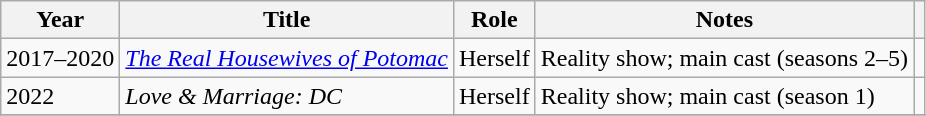<table class="wikitable sortable">
<tr>
<th>Year</th>
<th>Title</th>
<th>Role</th>
<th scope="col" class="unsortable">Notes</th>
<th scope="col" class="unsortable"></th>
</tr>
<tr>
<td>2017–2020</td>
<td><em><a href='#'>The Real Housewives of Potomac</a></em></td>
<td>Herself</td>
<td>Reality show; main cast (seasons 2–5)</td>
<td align="center"></td>
</tr>
<tr>
<td>2022</td>
<td><em>Love & Marriage: DC</em></td>
<td>Herself</td>
<td>Reality show; main cast (season 1)</td>
<td align="center"></td>
</tr>
<tr>
</tr>
</table>
